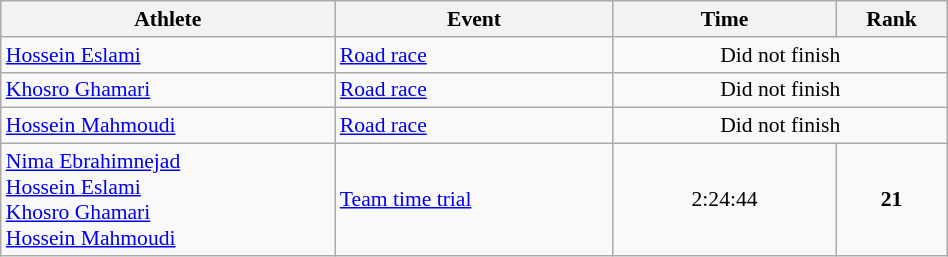<table class="wikitable" width="50%" style="text-align:center; font-size:90%">
<tr>
<th width="30%">Athlete</th>
<th width="25%">Event</th>
<th width="20%">Time</th>
<th width="10%">Rank</th>
</tr>
<tr>
<td align="left"><a href='#'>Hossein Eslami</a></td>
<td align="left"><a href='#'>Road race</a></td>
<td colspan="2">Did not finish</td>
</tr>
<tr>
<td align="left"><a href='#'>Khosro Ghamari</a></td>
<td align="left"><a href='#'>Road race</a></td>
<td colspan="2">Did not finish</td>
</tr>
<tr>
<td align="left"><a href='#'>Hossein Mahmoudi</a></td>
<td align="left"><a href='#'>Road race</a></td>
<td colspan="2">Did not finish</td>
</tr>
<tr>
<td align="left"><a href='#'>Nima Ebrahimnejad</a><br><a href='#'>Hossein Eslami</a><br><a href='#'>Khosro Ghamari</a><br><a href='#'>Hossein Mahmoudi</a></td>
<td align="left"><a href='#'>Team time trial</a></td>
<td>2:24:44</td>
<td><strong>21</strong></td>
</tr>
</table>
